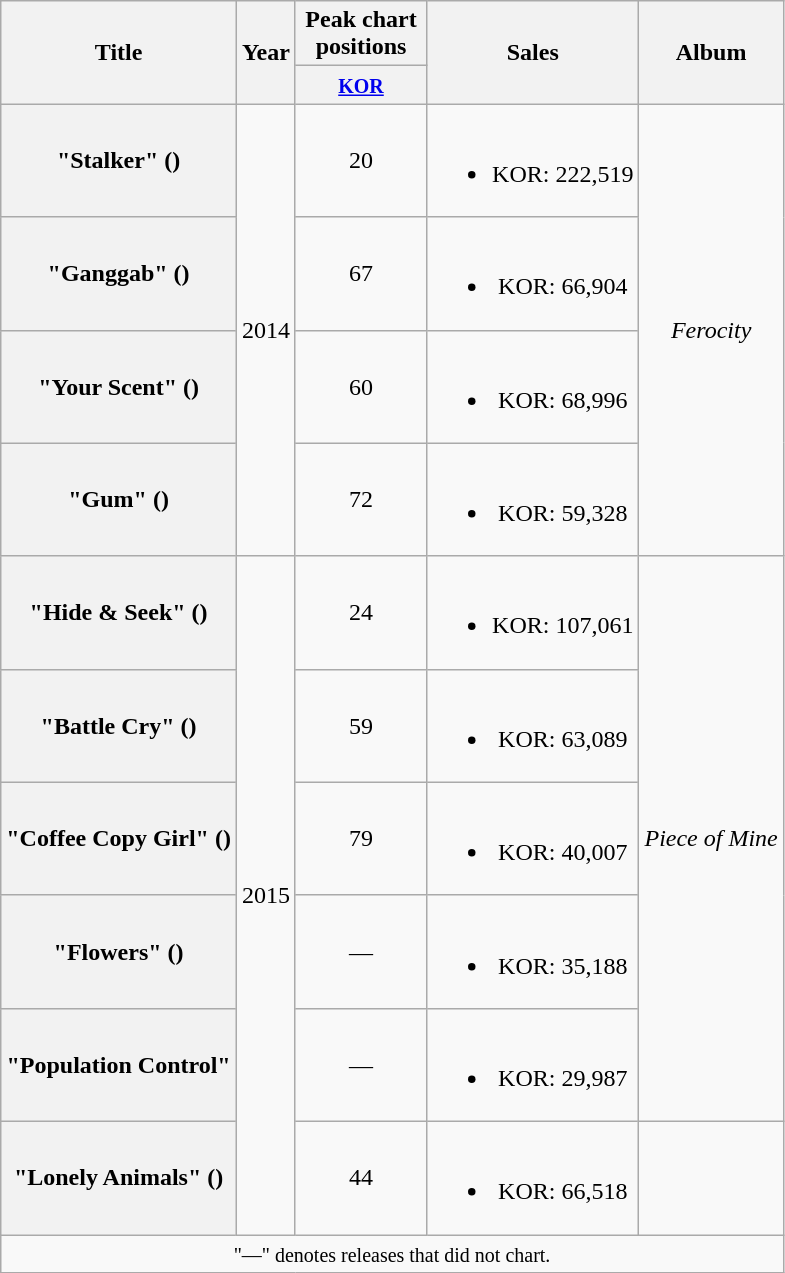<table class="wikitable plainrowheaders" style="text-align:center">
<tr>
<th scope="col" rowspan="2">Title</th>
<th scope="col" rowspan="2">Year</th>
<th scope="col" colspan="1" style="width:5em;">Peak chart positions</th>
<th scope="col" rowspan="2">Sales</th>
<th scope="col" rowspan="2">Album</th>
</tr>
<tr>
<th><small><a href='#'>KOR</a></small><br></th>
</tr>
<tr>
<th scope="row">"Stalker" ()<br></th>
<td rowspan="4">2014</td>
<td>20</td>
<td><br><ul><li>KOR: 222,519</li></ul></td>
<td rowspan="4"><em>Ferocity</em></td>
</tr>
<tr>
<th scope="row">"Ganggab" ()<br></th>
<td>67</td>
<td><br><ul><li>KOR: 66,904</li></ul></td>
</tr>
<tr>
<th scope="row">"Your Scent" ()<br></th>
<td>60</td>
<td><br><ul><li>KOR: 68,996</li></ul></td>
</tr>
<tr>
<th scope="row">"Gum" ()<br></th>
<td>72</td>
<td><br><ul><li>KOR: 59,328</li></ul></td>
</tr>
<tr>
<th scope="row">"Hide & Seek" ()<br></th>
<td rowspan="6">2015</td>
<td>24</td>
<td><br><ul><li>KOR: 107,061</li></ul></td>
<td rowspan="5"><em>Piece of Mine</em></td>
</tr>
<tr>
<th scope="row">"Battle Cry" ()</th>
<td>59</td>
<td><br><ul><li>KOR: 63,089</li></ul></td>
</tr>
<tr>
<th scope="row">"Coffee Copy Girl" ()</th>
<td>79</td>
<td><br><ul><li>KOR: 40,007</li></ul></td>
</tr>
<tr>
<th scope="row">"Flowers" ()<br></th>
<td>—</td>
<td><br><ul><li>KOR: 35,188</li></ul></td>
</tr>
<tr>
<th scope="row">"Population Control"</th>
<td>—</td>
<td><br><ul><li>KOR: 29,987</li></ul></td>
</tr>
<tr>
<th scope="row">"Lonely Animals" ()<br></th>
<td>44</td>
<td><br><ul><li>KOR: 66,518</li></ul></td>
<td></td>
</tr>
<tr>
<td colspan="5" align="center"><small>"—" denotes releases that did not chart.</small></td>
</tr>
</table>
